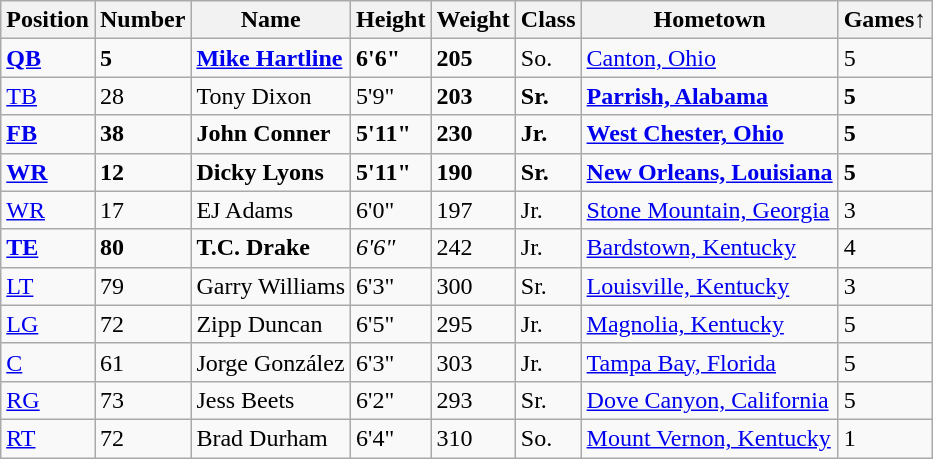<table class="wikitable">
<tr>
<th>Position</th>
<th>Number</th>
<th>Name</th>
<th>Height</th>
<th>Weight</th>
<th>Class</th>
<th>Hometown</th>
<th>Games↑</th>
</tr>
<tr>
<td><strong><a href='#'>QB</a></strong></td>
<td><strong>5</strong></td>
<td><strong><a href='#'>Mike Hartline</a></strong></td>
<td><strong>6'6"</strong></td>
<td><strong>205<em></td>
<td></strong>So.<strong></td>
<td></strong><a href='#'>Canton, Ohio</a><strong></td>
<td></strong>5<strong></td>
</tr>
<tr>
<td></strong><a href='#'>TB</a><strong></td>
<td></strong>28<strong></td>
<td></strong>Tony Dixon<strong></td>
<td></strong>5'9"</em></td>
<td><strong>203</strong></td>
<td><strong>Sr.</strong></td>
<td><strong><a href='#'>Parrish, Alabama</a></strong></td>
<td><strong>5</strong></td>
</tr>
<tr>
<td><strong><a href='#'>FB</a></strong></td>
<td><strong>38</strong></td>
<td><strong>John Conner</strong></td>
<td><strong>5'11"</strong></td>
<td><strong>230</strong></td>
<td><strong>Jr.</strong></td>
<td><strong><a href='#'>West Chester, Ohio</a></strong></td>
<td><strong>5</strong></td>
</tr>
<tr>
<td><strong><a href='#'>WR</a></strong></td>
<td><strong>12</strong></td>
<td><strong>Dicky Lyons</strong></td>
<td><strong>5'11"</strong></td>
<td><strong>190</strong></td>
<td><strong>Sr.</strong></td>
<td><strong><a href='#'>New Orleans, Louisiana</a></strong></td>
<td><strong>5</strong></td>
</tr>
<tr>
<td><a href='#'>WR</a></td>
<td>17</td>
<td>EJ Adams</td>
<td>6'0"</td>
<td>197</td>
<td>Jr.</td>
<td><a href='#'>Stone Mountain, Georgia</a></td>
<td>3</td>
</tr>
<tr>
<td><strong><a href='#'>TE</a></strong></td>
<td><strong>80</strong></td>
<td><strong>T.C. Drake</strong></td>
<td><em>6'6"<strong></td>
<td></strong>242<strong></td>
<td></strong>Jr.<strong></td>
<td></strong><a href='#'>Bardstown, Kentucky</a><strong></td>
<td></strong>4<strong></td>
</tr>
<tr>
<td></strong><a href='#'>LT</a><strong></td>
<td></strong>79<strong></td>
<td></strong>Garry Williams<strong></td>
<td></strong>6'3"<strong></td>
<td></strong>300<strong></td>
<td></strong>Sr.<strong></td>
<td></strong><a href='#'>Louisville, Kentucky</a><strong></td>
<td></strong>3<strong></td>
</tr>
<tr>
<td></strong><a href='#'>LG</a><strong></td>
<td></strong>72<strong></td>
<td></strong>Zipp Duncan<strong></td>
<td></strong>6'5"<strong></td>
<td></strong>295<strong></td>
<td></strong>Jr.<strong></td>
<td></strong><a href='#'>Magnolia, Kentucky</a><strong></td>
<td></strong>5<strong></td>
</tr>
<tr>
<td><a href='#'>C</a></td>
<td></strong>61<strong></td>
<td></strong>Jorge González<strong></td>
<td></strong>6'3"<strong></td>
<td></strong>303<strong></td>
<td></strong>Jr.<strong></td>
<td></strong><a href='#'>Tampa Bay, Florida</a><strong></td>
<td></strong>5<strong></td>
</tr>
<tr>
<td><a href='#'>RG</a></td>
<td></strong>73<strong></td>
<td></strong>Jess Beets<strong></td>
<td></strong>6'2"<strong></td>
<td></strong>293<strong></td>
<td></strong>Sr.<strong></td>
<td></strong><a href='#'>Dove Canyon, California</a><strong></td>
<td></strong>5<strong></td>
</tr>
<tr>
<td></strong><a href='#'>RT</a><strong></td>
<td>72</td>
<td>Brad Durham</td>
<td>6'4"</td>
<td>310</td>
<td>So.</td>
<td><a href='#'>Mount Vernon, Kentucky</a></td>
<td>1</td>
</tr>
</table>
